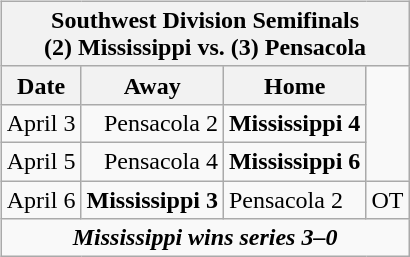<table cellspacing="10">
<tr>
<td valign="top"><br><table class="wikitable">
<tr>
<th bgcolor="#DDDDDD" colspan="4">Southwest Division Semifinals<br>(2) Mississippi vs. (3) Pensacola</th>
</tr>
<tr>
<th>Date</th>
<th>Away</th>
<th>Home</th>
</tr>
<tr>
<td>April 3</td>
<td align="right">Pensacola 2</td>
<td><strong>Mississippi 4</strong></td>
</tr>
<tr>
<td>April 5</td>
<td align="right">Pensacola 4</td>
<td><strong>Mississippi 6</strong></td>
</tr>
<tr>
<td>April 6</td>
<td align="right"><strong>Mississippi 3</strong></td>
<td>Pensacola 2</td>
<td>OT</td>
</tr>
<tr align="center">
<td colspan="4"><strong><em>Mississippi wins series 3–0</em></strong></td>
</tr>
</table>
</td>
</tr>
</table>
